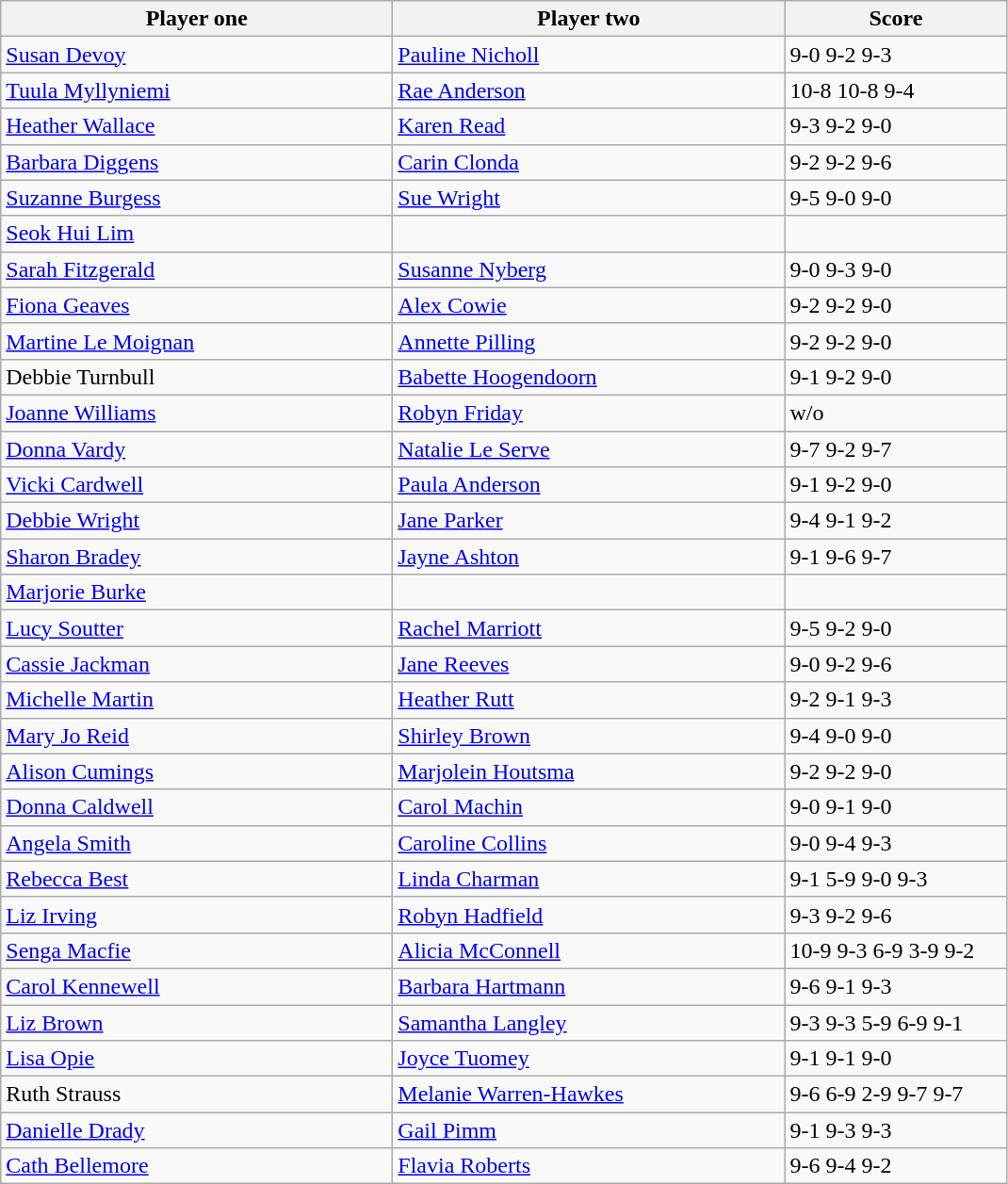<table class="wikitable">
<tr>
<th width=270>Player one</th>
<th width=270>Player two</th>
<th width=150>Score</th>
</tr>
<tr>
<td> <a href='#'>Susan Devoy</a></td>
<td> <a href='#'>Pauline Nicholl</a></td>
<td>9-0 9-2 9-3</td>
</tr>
<tr>
<td> <a href='#'>Tuula Myllyniemi</a></td>
<td> <a href='#'>Rae Anderson</a></td>
<td>10-8 10-8 9-4</td>
</tr>
<tr>
<td> <a href='#'>Heather Wallace</a></td>
<td> <a href='#'>Karen Read</a></td>
<td>9-3 9-2 9-0</td>
</tr>
<tr>
<td> <a href='#'>Barbara Diggens</a></td>
<td> <a href='#'>Carin Clonda</a></td>
<td>9-2 9-2 9-6</td>
</tr>
<tr>
<td> <a href='#'>Suzanne Burgess</a></td>
<td> <a href='#'>Sue Wright</a></td>
<td>9-5 9-0 9-0</td>
</tr>
<tr>
<td> <a href='#'>Seok Hui Lim</a></td>
<td></td>
<td></td>
</tr>
<tr>
<td> <a href='#'>Sarah Fitzgerald</a></td>
<td> <a href='#'>Susanne Nyberg</a></td>
<td>9-0 9-3 9-0</td>
</tr>
<tr>
<td> <a href='#'>Fiona Geaves</a></td>
<td> <a href='#'>Alex Cowie</a></td>
<td>9-2 9-2 9-0</td>
</tr>
<tr>
<td> <a href='#'>Martine Le Moignan</a></td>
<td> <a href='#'>Annette Pilling</a></td>
<td>9-2 9-2 9-0</td>
</tr>
<tr>
<td> Debbie Turnbull</td>
<td> <a href='#'>Babette Hoogendoorn</a></td>
<td>9-1 9-2 9-0</td>
</tr>
<tr>
<td> <a href='#'>Joanne Williams</a></td>
<td> <a href='#'>Robyn Friday</a></td>
<td>w/o</td>
</tr>
<tr>
<td> <a href='#'>Donna Vardy</a></td>
<td> <a href='#'>Natalie Le Serve</a></td>
<td>9-7 9-2 9-7</td>
</tr>
<tr>
<td> <a href='#'>Vicki Cardwell</a></td>
<td> <a href='#'>Paula Anderson</a></td>
<td>9-1 9-2 9-0</td>
</tr>
<tr>
<td> <a href='#'>Debbie Wright</a></td>
<td> <a href='#'>Jane Parker</a></td>
<td>9-4 9-1 9-2</td>
</tr>
<tr>
<td> <a href='#'>Sharon Bradey</a></td>
<td> <a href='#'>Jayne Ashton</a></td>
<td>9-1 9-6 9-7</td>
</tr>
<tr>
<td> <a href='#'>Marjorie Burke</a></td>
<td></td>
<td></td>
</tr>
<tr>
<td> <a href='#'>Lucy Soutter</a></td>
<td> <a href='#'>Rachel Marriott</a></td>
<td>9-5 9-2 9-0</td>
</tr>
<tr>
<td> <a href='#'>Cassie Jackman</a></td>
<td> <a href='#'>Jane Reeves</a></td>
<td>9-0 9-2 9-6</td>
</tr>
<tr>
<td> <a href='#'>Michelle Martin</a></td>
<td> <a href='#'>Heather Rutt</a></td>
<td>9-2 9-1 9-3</td>
</tr>
<tr>
<td> <a href='#'>Mary Jo Reid</a></td>
<td> <a href='#'>Shirley Brown</a></td>
<td>9-4 9-0 9-0</td>
</tr>
<tr>
<td> <a href='#'>Alison Cumings</a></td>
<td> <a href='#'>Marjolein Houtsma</a></td>
<td>9-2 9-2 9-0</td>
</tr>
<tr>
<td> <a href='#'>Donna Caldwell</a></td>
<td> <a href='#'>Carol Machin</a></td>
<td>9-0 9-1 9-0</td>
</tr>
<tr>
<td> <a href='#'>Angela Smith</a></td>
<td> <a href='#'>Caroline Collins</a></td>
<td>9-0 9-4 9-3</td>
</tr>
<tr>
<td> <a href='#'>Rebecca Best</a></td>
<td> <a href='#'>Linda Charman</a></td>
<td>9-1 5-9 9-0 9-3</td>
</tr>
<tr>
<td> <a href='#'>Liz Irving</a></td>
<td> <a href='#'>Robyn Hadfield</a></td>
<td>9-3 9-2 9-6</td>
</tr>
<tr>
<td> <a href='#'>Senga Macfie</a></td>
<td> <a href='#'>Alicia McConnell</a></td>
<td>10-9 9-3 6-9 3-9 9-2</td>
</tr>
<tr>
<td> <a href='#'>Carol Kennewell</a></td>
<td> <a href='#'>Barbara Hartmann</a></td>
<td>9-6 9-1 9-3</td>
</tr>
<tr>
<td> <a href='#'>Liz Brown</a></td>
<td> <a href='#'>Samantha Langley</a></td>
<td>9-3 9-3 5-9 6-9 9-1</td>
</tr>
<tr>
<td> <a href='#'>Lisa Opie</a></td>
<td> <a href='#'>Joyce Tuomey</a></td>
<td>9-1 9-1 9-0</td>
</tr>
<tr>
<td> Ruth Strauss</td>
<td> <a href='#'>Melanie Warren-Hawkes</a></td>
<td>9-6 6-9 2-9 9-7 9-7</td>
</tr>
<tr>
<td> <a href='#'>Danielle Drady</a></td>
<td> <a href='#'>Gail Pimm</a></td>
<td>9-1 9-3 9-3</td>
</tr>
<tr>
<td> <a href='#'>Cath Bellemore</a></td>
<td> <a href='#'>Flavia Roberts</a></td>
<td>9-6 9-4 9-2</td>
</tr>
</table>
